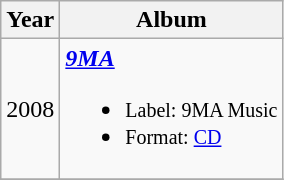<table class="wikitable">
<tr>
<th>Year</th>
<th>Album</th>
</tr>
<tr>
<td>2008</td>
<td><strong><em><a href='#'>9MA</a></em></strong><br><ul><li><small>Label: 9MA Music</small></li><li><small>Format: <a href='#'>CD</a></small></li></ul></td>
</tr>
<tr>
</tr>
</table>
